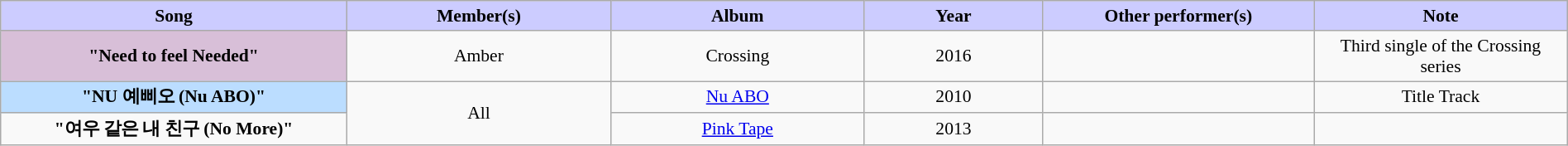<table class="wikitable" style="margin:0.5em auto; clear:both; font-size:.9em; text-align:center; width:100%">
<tr>
<th width="500" style="background: #CCCCFF;">Song</th>
<th width="350" style="background: #CCCCFF;">Member(s)</th>
<th width="350" style="background: #CCCCFF;">Album</th>
<th width="250" style="background: #CCCCFF;">Year</th>
<th width="350" style="background: #CCCCFF;">Other performer(s)</th>
<th width="350" style="background: #CCCCFF;">Note</th>
</tr>
<tr>
<td style="background-color:#D8BFD8"><strong>"Need to feel Needed"</strong></td>
<td>Amber</td>
<td>Crossing</td>
<td>2016</td>
<td></td>
<td>Third single of the Crossing series</td>
</tr>
<tr>
<td style="background-color:#bbddff"><strong>"NU 예삐오 (Nu ABO)"</strong></td>
<td rowspan="2">All</td>
<td><a href='#'>Nu ABO</a></td>
<td>2010</td>
<td></td>
<td>Title Track</td>
</tr>
<tr>
<td><strong>"여우 같은 내 친구 (No More)"</strong></td>
<td><a href='#'>Pink Tape</a></td>
<td>2013</td>
<td></td>
<td></td>
</tr>
</table>
